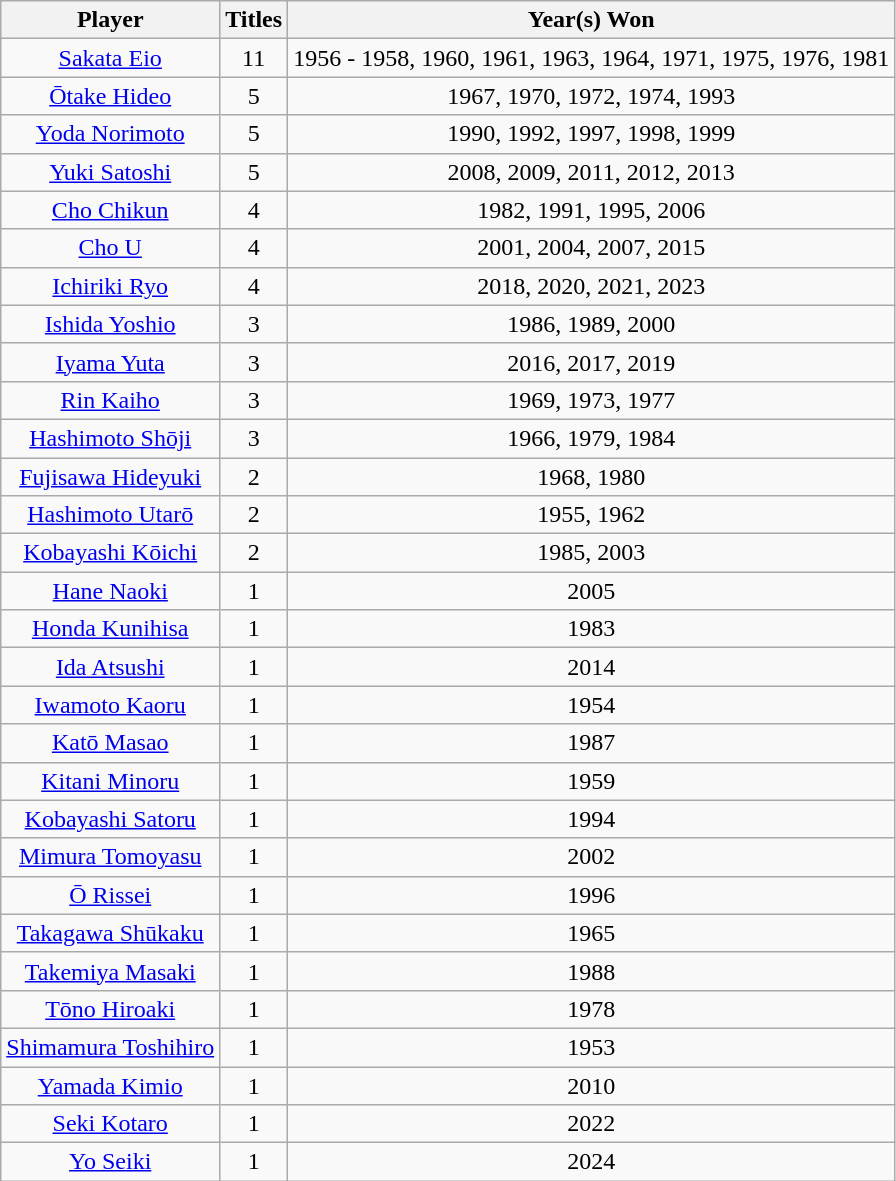<table class="wikitable collapsible collapsed" style="text-align: center;">
<tr>
<th>Player</th>
<th>Titles</th>
<th>Year(s) Won</th>
</tr>
<tr>
<td><a href='#'>Sakata Eio</a></td>
<td>11</td>
<td>1956 - 1958, 1960, 1961, 1963, 1964, 1971, 1975, 1976, 1981</td>
</tr>
<tr>
<td><a href='#'>Ōtake Hideo</a></td>
<td>5</td>
<td>1967, 1970, 1972, 1974, 1993</td>
</tr>
<tr>
<td><a href='#'>Yoda Norimoto</a></td>
<td>5</td>
<td>1990, 1992, 1997, 1998, 1999</td>
</tr>
<tr>
<td><a href='#'>Yuki Satoshi</a></td>
<td>5</td>
<td>2008, 2009, 2011, 2012, 2013</td>
</tr>
<tr>
<td><a href='#'>Cho Chikun</a></td>
<td>4</td>
<td>1982, 1991, 1995, 2006</td>
</tr>
<tr>
<td><a href='#'>Cho U</a></td>
<td>4</td>
<td>2001, 2004, 2007, 2015</td>
</tr>
<tr>
<td><a href='#'>Ichiriki Ryo</a></td>
<td>4</td>
<td>2018, 2020, 2021, 2023</td>
</tr>
<tr>
<td><a href='#'>Ishida Yoshio</a></td>
<td>3</td>
<td>1986, 1989, 2000</td>
</tr>
<tr>
<td><a href='#'>Iyama Yuta</a></td>
<td>3</td>
<td>2016, 2017, 2019</td>
</tr>
<tr>
<td><a href='#'>Rin Kaiho</a></td>
<td>3</td>
<td>1969, 1973, 1977</td>
</tr>
<tr>
<td><a href='#'>Hashimoto Shōji</a></td>
<td>3</td>
<td>1966, 1979, 1984</td>
</tr>
<tr>
<td><a href='#'>Fujisawa Hideyuki</a></td>
<td>2</td>
<td>1968, 1980</td>
</tr>
<tr>
<td><a href='#'>Hashimoto Utarō</a></td>
<td>2</td>
<td>1955, 1962</td>
</tr>
<tr>
<td><a href='#'>Kobayashi Kōichi</a></td>
<td>2</td>
<td>1985, 2003</td>
</tr>
<tr>
<td><a href='#'>Hane Naoki</a></td>
<td>1</td>
<td>2005</td>
</tr>
<tr>
<td><a href='#'>Honda Kunihisa</a></td>
<td>1</td>
<td>1983</td>
</tr>
<tr>
<td><a href='#'>Ida Atsushi</a></td>
<td>1</td>
<td>2014</td>
</tr>
<tr>
<td><a href='#'>Iwamoto Kaoru</a></td>
<td>1</td>
<td>1954</td>
</tr>
<tr>
<td><a href='#'>Katō Masao</a></td>
<td>1</td>
<td>1987</td>
</tr>
<tr>
<td><a href='#'>Kitani Minoru</a></td>
<td>1</td>
<td>1959</td>
</tr>
<tr>
<td><a href='#'>Kobayashi Satoru</a></td>
<td>1</td>
<td>1994</td>
</tr>
<tr>
<td><a href='#'>Mimura Tomoyasu</a></td>
<td>1</td>
<td>2002</td>
</tr>
<tr>
<td><a href='#'>Ō Rissei</a></td>
<td>1</td>
<td>1996</td>
</tr>
<tr>
<td><a href='#'>Takagawa Shūkaku</a></td>
<td>1</td>
<td>1965</td>
</tr>
<tr>
<td><a href='#'>Takemiya Masaki</a></td>
<td>1</td>
<td>1988</td>
</tr>
<tr>
<td><a href='#'>Tōno Hiroaki</a></td>
<td>1</td>
<td>1978</td>
</tr>
<tr>
<td><a href='#'>Shimamura Toshihiro</a></td>
<td>1</td>
<td>1953</td>
</tr>
<tr>
<td><a href='#'>Yamada Kimio</a></td>
<td>1</td>
<td>2010</td>
</tr>
<tr>
<td><a href='#'>Seki Kotaro</a></td>
<td>1</td>
<td>2022</td>
</tr>
<tr>
<td><a href='#'>Yo Seiki</a></td>
<td>1</td>
<td>2024</td>
</tr>
</table>
